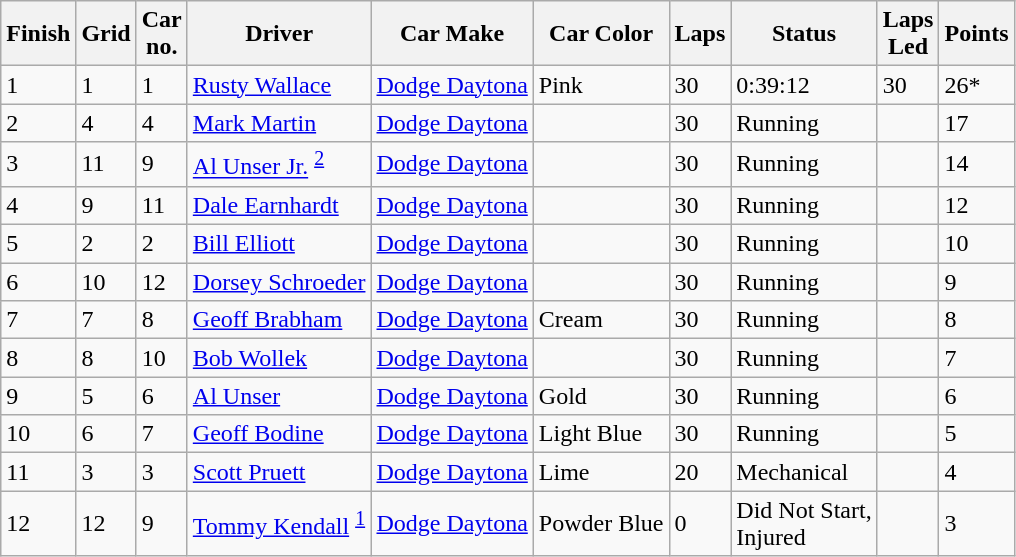<table class="wikitable">
<tr>
<th>Finish</th>
<th>Grid</th>
<th>Car<br>no.</th>
<th>Driver</th>
<th>Car Make</th>
<th>Car Color</th>
<th>Laps</th>
<th>Status</th>
<th>Laps<br>Led</th>
<th>Points</th>
</tr>
<tr>
<td>1</td>
<td>1</td>
<td>1</td>
<td> <a href='#'>Rusty Wallace</a></td>
<td><a href='#'>Dodge Daytona</a></td>
<td><div> Pink</div></td>
<td>30</td>
<td>0:39:12</td>
<td>30</td>
<td>26*</td>
</tr>
<tr>
<td>2</td>
<td>4</td>
<td>4</td>
<td> <a href='#'>Mark Martin</a></td>
<td><a href='#'>Dodge Daytona</a></td>
<td><div></div></td>
<td>30</td>
<td>Running</td>
<td></td>
<td>17</td>
</tr>
<tr>
<td>3</td>
<td>11</td>
<td>9</td>
<td> <a href='#'>Al Unser Jr.</a> <sup><a href='#'>2</a></sup></td>
<td><a href='#'>Dodge Daytona</a></td>
<td><br></td>
<td>30</td>
<td>Running</td>
<td></td>
<td>14</td>
</tr>
<tr>
<td>4</td>
<td>9</td>
<td>11</td>
<td> <a href='#'>Dale Earnhardt</a></td>
<td><a href='#'>Dodge Daytona</a></td>
<td><div></div></td>
<td>30</td>
<td>Running</td>
<td></td>
<td>12</td>
</tr>
<tr>
<td>5</td>
<td>2</td>
<td>2</td>
<td> <a href='#'>Bill Elliott</a></td>
<td><a href='#'>Dodge Daytona</a></td>
<td><div></div></td>
<td>30</td>
<td>Running</td>
<td></td>
<td>10</td>
</tr>
<tr>
<td>6</td>
<td>10</td>
<td>12</td>
<td> <a href='#'>Dorsey Schroeder</a></td>
<td><a href='#'>Dodge Daytona</a></td>
<td><div></div></td>
<td>30</td>
<td>Running</td>
<td></td>
<td>9</td>
</tr>
<tr>
<td>7</td>
<td>7</td>
<td>8</td>
<td> <a href='#'>Geoff Brabham</a></td>
<td><a href='#'>Dodge Daytona</a></td>
<td><div> Cream</div></td>
<td>30</td>
<td>Running</td>
<td></td>
<td>8</td>
</tr>
<tr>
<td>8</td>
<td>8</td>
<td>10</td>
<td> <a href='#'>Bob Wollek</a></td>
<td><a href='#'>Dodge Daytona</a></td>
<td><div></div></td>
<td>30</td>
<td>Running</td>
<td></td>
<td>7</td>
</tr>
<tr>
<td>9</td>
<td>5</td>
<td>6</td>
<td> <a href='#'>Al Unser</a></td>
<td><a href='#'>Dodge Daytona</a></td>
<td><div> Gold</div></td>
<td>30</td>
<td>Running</td>
<td></td>
<td>6</td>
</tr>
<tr>
<td>10</td>
<td>6</td>
<td>7</td>
<td> <a href='#'>Geoff Bodine</a></td>
<td><a href='#'>Dodge Daytona</a></td>
<td><div> Light Blue</div></td>
<td>30</td>
<td>Running</td>
<td></td>
<td>5</td>
</tr>
<tr>
<td>11</td>
<td>3</td>
<td>3</td>
<td> <a href='#'>Scott Pruett</a></td>
<td><a href='#'>Dodge Daytona</a></td>
<td><div> Lime</div></td>
<td>20</td>
<td>Mechanical</td>
<td></td>
<td>4</td>
</tr>
<tr>
<td>12</td>
<td>12</td>
<td>9</td>
<td> <a href='#'>Tommy Kendall</a> <sup><a href='#'>1</a></sup></td>
<td><a href='#'>Dodge Daytona</a></td>
<td><div> Powder Blue</div></td>
<td>0</td>
<td>Did Not Start,<br>Injured</td>
<td></td>
<td>3</td>
</tr>
</table>
